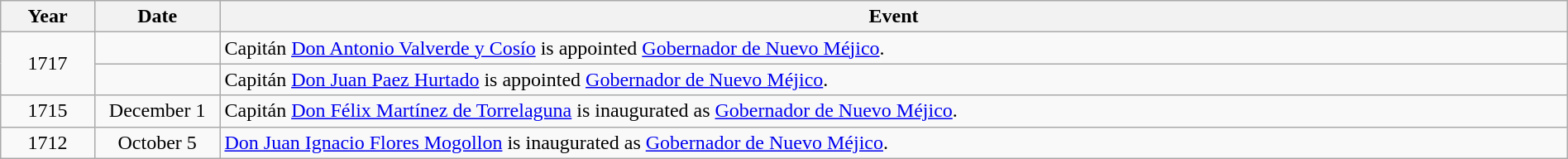<table class="wikitable" style="width:100%;">
<tr>
<th style="width:6%">Year</th>
<th style="width:8%">Date</th>
<th style="width:86%">Event</th>
</tr>
<tr>
<td align=center rowspan=2>1717</td>
<td align=center> </td>
<td>Capitán <a href='#'>Don Antonio Valverde y Cosío</a> is appointed <a href='#'>Gobernador de Nuevo Méjico</a>.</td>
</tr>
<tr>
<td align=center> </td>
<td>Capitán <a href='#'>Don Juan Paez Hurtado</a> is appointed <a href='#'>Gobernador de Nuevo Méjico</a>.</td>
</tr>
<tr>
<td align=center>1715</td>
<td align=center>December 1</td>
<td>Capitán <a href='#'>Don Félix Martínez de Torrelaguna</a> is inaugurated as <a href='#'>Gobernador de Nuevo Méjico</a>.</td>
</tr>
<tr>
<td align=center>1712</td>
<td align=center>October 5</td>
<td><a href='#'>Don Juan Ignacio Flores Mogollon</a> is inaugurated as <a href='#'>Gobernador de Nuevo Méjico</a>.</td>
</tr>
</table>
